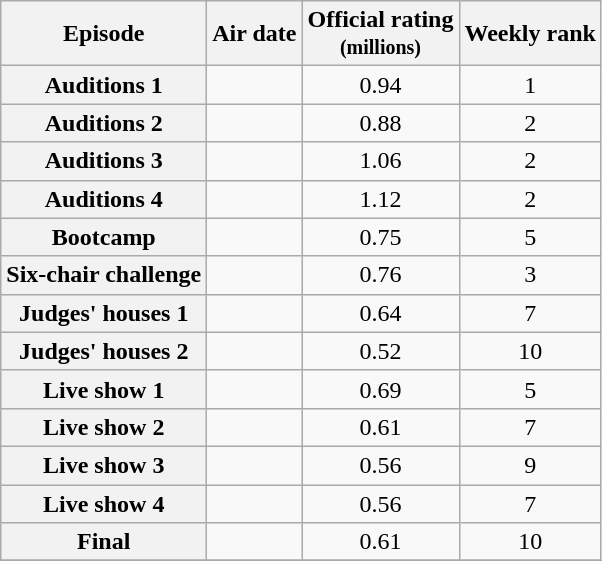<table class="wikitable sortable" style="text-align:center">
<tr>
<th scope="col">Episode</th>
<th scope="col">Air date</th>
<th scope="col">Official rating<br><small>(millions)</small></th>
<th scope="col">Weekly rank</th>
</tr>
<tr>
<th scope="row">Auditions 1</th>
<td></td>
<td>0.94</td>
<td>1</td>
</tr>
<tr>
<th scope="row">Auditions 2</th>
<td></td>
<td>0.88</td>
<td>2</td>
</tr>
<tr>
<th scope="row">Auditions 3</th>
<td></td>
<td>1.06</td>
<td>2</td>
</tr>
<tr>
<th scope="row">Auditions 4</th>
<td></td>
<td>1.12</td>
<td>2</td>
</tr>
<tr>
<th scope="row">Bootcamp</th>
<td></td>
<td>0.75</td>
<td>5</td>
</tr>
<tr>
<th scope="row">Six-chair challenge</th>
<td></td>
<td>0.76</td>
<td>3</td>
</tr>
<tr>
<th scope="row">Judges' houses 1</th>
<td></td>
<td>0.64</td>
<td>7</td>
</tr>
<tr>
<th scope="row">Judges' houses 2</th>
<td></td>
<td>0.52</td>
<td>10</td>
</tr>
<tr>
<th scope="row">Live show 1</th>
<td></td>
<td>0.69</td>
<td>5</td>
</tr>
<tr>
<th scope="row">Live show 2</th>
<td></td>
<td>0.61</td>
<td>7</td>
</tr>
<tr>
<th scope="row">Live show 3</th>
<td></td>
<td>0.56</td>
<td>9</td>
</tr>
<tr>
<th scope="row">Live show 4</th>
<td></td>
<td>0.56</td>
<td>7</td>
</tr>
<tr>
<th scope="row">Final</th>
<td></td>
<td>0.61</td>
<td>10</td>
</tr>
<tr>
</tr>
</table>
